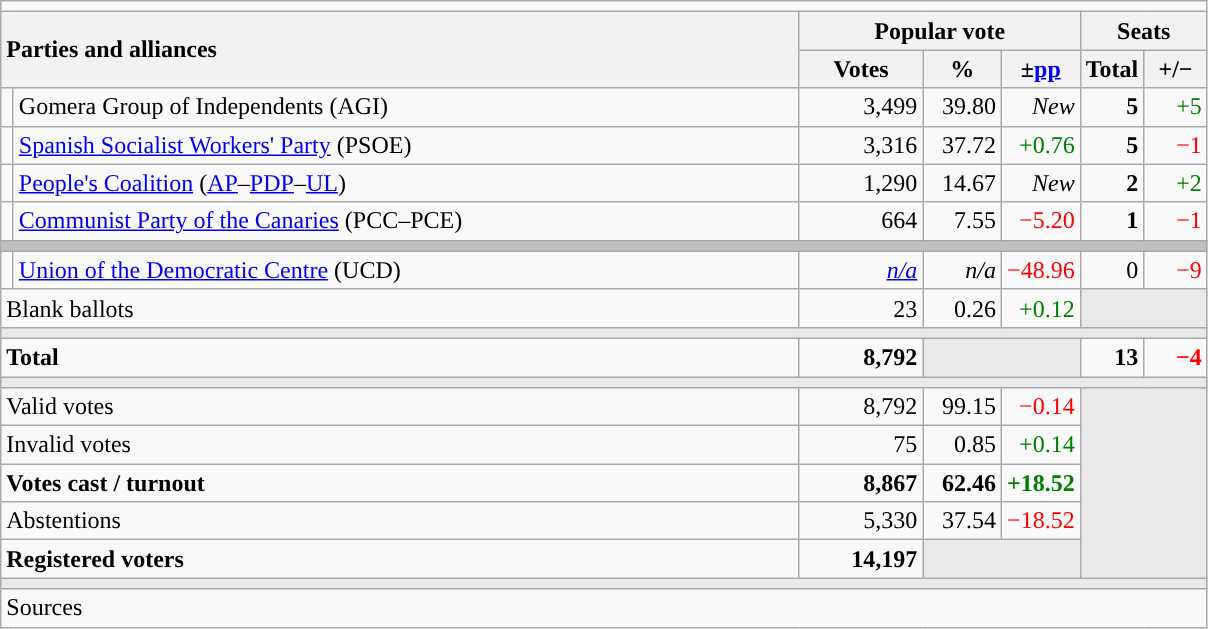<table class="wikitable" style="text-align:right;">
<tr>
<td colspan="7"></td>
</tr>
<tr>
<th style="text-align:left;" rowspan="2" colspan="2" width="525">Parties and alliances</th>
<th colspan="3">Popular vote</th>
<th colspan="2">Seats</th>
</tr>
<tr>
<th width="75">Votes</th>
<th width="45">%</th>
<th width="45">±<a href='#'>pp</a></th>
<th width="35">Total</th>
<th width="35">+/−</th>
</tr>
<tr>
<td width="1" style="color:inherit;background:"></td>
<td align="left">Gomera Group of Independents (AGI)</td>
<td>3,499</td>
<td>39.80</td>
<td><em>New</em></td>
<td><strong>5</strong></td>
<td style="color:green;">+5</td>
</tr>
<tr>
<td width="1" style="color:inherit;background:"></td>
<td align="left"><a href='#'>Spanish Socialist Workers' Party</a> (PSOE)</td>
<td>3,316</td>
<td>37.72</td>
<td style="color:green;">+0.76</td>
<td><strong>5</strong></td>
<td style="color:red;">−1</td>
</tr>
<tr>
<td style="color:inherit;background:"></td>
<td align="left"><a href='#'>People's Coalition</a> (<a href='#'>AP</a>–<a href='#'>PDP</a>–<a href='#'>UL</a>)</td>
<td>1,290</td>
<td>14.67</td>
<td><em>New</em></td>
<td><strong>2</strong></td>
<td style="color:green;">+2</td>
</tr>
<tr>
<td style="color:inherit;background:"></td>
<td align="left"><a href='#'>Communist Party of the Canaries</a> (PCC–PCE)</td>
<td>664</td>
<td>7.55</td>
<td style="color:red;">−5.20</td>
<td><strong>1</strong></td>
<td style="color:red;">−1</td>
</tr>
<tr>
<td colspan="7" bgcolor="#C0C0C0"></td>
</tr>
<tr>
<td style="color:inherit;background:"></td>
<td align="left"><a href='#'>Union of the Democratic Centre</a> (UCD)</td>
<td><em><a href='#'>n/a</a></em></td>
<td><em>n/a</em></td>
<td style="color:red;">−48.96</td>
<td>0</td>
<td style="color:red;">−9</td>
</tr>
<tr>
<td align="left" colspan="2">Blank ballots</td>
<td>23</td>
<td>0.26</td>
<td style="color:green;">+0.12</td>
<td bgcolor="#E9E9E9" colspan="2"></td>
</tr>
<tr>
<td colspan="7" bgcolor="#E9E9E9"></td>
</tr>
<tr style="font-weight:bold;">
<td align="left" colspan="2">Total</td>
<td>8,792</td>
<td bgcolor="#E9E9E9" colspan="2"></td>
<td>13</td>
<td style="color:red;">−4</td>
</tr>
<tr>
<td colspan="7" bgcolor="#E9E9E9"></td>
</tr>
<tr>
<td align="left" colspan="2">Valid votes</td>
<td>8,792</td>
<td>99.15</td>
<td style="color:red;">−0.14</td>
<td bgcolor="#E9E9E9" colspan="2" rowspan="5"></td>
</tr>
<tr>
<td align="left" colspan="2">Invalid votes</td>
<td>75</td>
<td>0.85</td>
<td style="color:green;">+0.14</td>
</tr>
<tr style="font-weight:bold;">
<td align="left" colspan="2">Votes cast / turnout</td>
<td>8,867</td>
<td>62.46</td>
<td style="color:green;">+18.52</td>
</tr>
<tr>
<td align="left" colspan="2">Abstentions</td>
<td>5,330</td>
<td>37.54</td>
<td style="color:red;">−18.52</td>
</tr>
<tr style="font-weight:bold;">
<td align="left" colspan="2">Registered voters</td>
<td>14,197</td>
<td bgcolor="#E9E9E9" colspan="2"></td>
</tr>
<tr>
<td colspan="7" bgcolor="#E9E9E9"></td>
</tr>
<tr>
<td align="left" colspan="7">Sources</td>
</tr>
</table>
